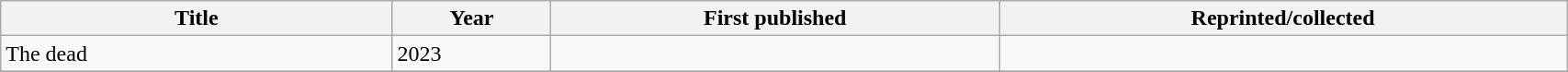<table class='wikitable sortable' width='90%'>
<tr>
<th width=25%>Title</th>
<th>Year</th>
<th>First published</th>
<th>Reprinted/collected</th>
</tr>
<tr>
<td data-sort-value="dead">The dead</td>
<td>2023</td>
<td></td>
<td></td>
</tr>
<tr>
</tr>
</table>
